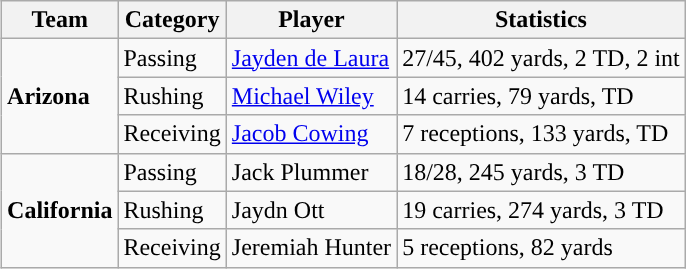<table class="wikitable" style="float: right;">
<tr>
<th>Team</th>
<th>Category</th>
<th>Player</th>
<th>Statistics</th>
</tr>
<tr>
<td rowspan=3><strong>Arizona</strong></td>
<td>Passing</td>
<td><a href='#'>Jayden de Laura</a></td>
<td>27/45, 402 yards, 2 TD, 2 int</td>
</tr>
<tr>
<td>Rushing</td>
<td><a href='#'>Michael Wiley</a></td>
<td>14 carries, 79 yards, TD</td>
</tr>
<tr>
<td>Receiving</td>
<td><a href='#'>Jacob Cowing</a></td>
<td>7 receptions, 133 yards, TD</td>
</tr>
<tr>
<td rowspan=3><strong>California</strong></td>
<td>Passing</td>
<td>Jack Plummer</td>
<td>18/28, 245 yards, 3 TD</td>
</tr>
<tr>
<td>Rushing</td>
<td>Jaydn Ott</td>
<td>19 carries, 274 yards, 3 TD</td>
</tr>
<tr>
<td>Receiving</td>
<td>Jeremiah Hunter</td>
<td>5 receptions, 82 yards</td>
</tr>
</table>
